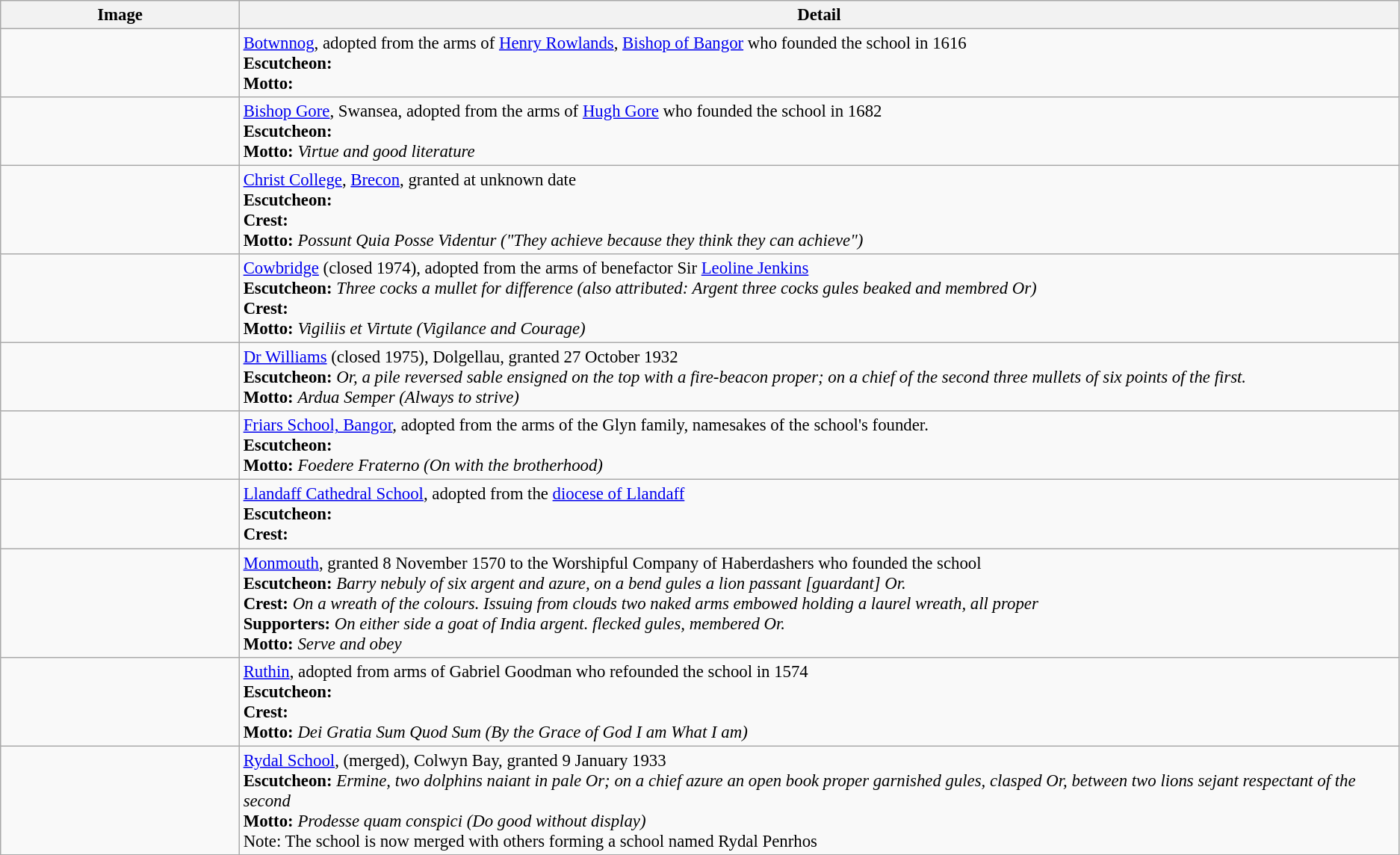<table class=wikitable style=font-size:95%>
<tr style="vertical-align:top; text-align:center;">
<th style="width:206px;">Image</th>
<th>Detail</th>
</tr>
<tr valign=top>
<td align=center></td>
<td><a href='#'>Botwnnog</a>, adopted from the arms of <a href='#'>Henry Rowlands</a>, <a href='#'>Bishop of Bangor</a> who founded the school in 1616<br><strong>Escutcheon:</strong> <em> </em><br>
<strong>Motto:</strong> <em> </em></td>
</tr>
<tr valign=top>
<td align=center></td>
<td><a href='#'>Bishop Gore</a>, Swansea, adopted from the arms of <a href='#'>Hugh Gore</a> who founded the school in 1682<br><strong>Escutcheon:</strong> <em> </em><br>
<strong>Motto:</strong> <em>Virtue and good literature</em></td>
</tr>
<tr valign=top>
<td align=center></td>
<td><a href='#'>Christ College</a>, <a href='#'>Brecon</a>, granted at unknown date<br><strong>Escutcheon:</strong> <em> </em><br>
<strong>Crest:</strong> <em> </em><br>
<strong>Motto:</strong> <em>Possunt Quia Posse Videntur ("They achieve because they think they can achieve")</em></td>
</tr>
<tr valign=top>
<td align=center></td>
<td><a href='#'>Cowbridge</a> (closed 1974), adopted from the arms of benefactor Sir <a href='#'>Leoline Jenkins</a><br><strong>Escutcheon:</strong> <em>Three cocks a mullet for difference (also attributed: Argent three cocks gules beaked and membred Or)</em><br>
<strong>Crest:</strong> <em> </em><br>
<strong>Motto:</strong> <em>Vigiliis et Virtute (Vigilance and Courage)</em></td>
</tr>
<tr valign=top>
<td align=center></td>
<td><a href='#'>Dr Williams</a> (closed 1975), Dolgellau, granted 27 October 1932<br><strong>Escutcheon:</strong> <em>Or, a pile reversed sable ensigned on the top with a fire-beacon proper; on a chief of the second three mullets of six points of the first.</em><br>
<strong>Motto:</strong> <em>Ardua Semper  (Always to strive)</em></td>
</tr>
<tr valign=top>
<td align=center></td>
<td><a href='#'>Friars School, Bangor</a>, adopted from the arms of the Glyn family, namesakes of the school's founder.<br><strong>Escutcheon:</strong> <em> </em><br>
<strong>Motto:</strong> <em>Foedere Fraterno (On with the brotherhood)</em></td>
</tr>
<tr valign=top>
<td align=center></td>
<td><a href='#'>Llandaff Cathedral School</a>, adopted from the <a href='#'>diocese of Llandaff</a><br><strong>Escutcheon:</strong> <em> </em><br>
<strong>Crest:</strong> <em> </em></td>
</tr>
<tr valign=top>
<td align=center></td>
<td><a href='#'>Monmouth</a>, granted 8 November 1570 to the Worshipful Company of Haberdashers who founded the school<br><strong>Escutcheon:</strong> <em>Barry nebuly of six argent and azure, on a bend gules a lion passant [guardant] Or.</em><br>
<strong>Crest:</strong> <em>On a wreath of the colours. Issuing from clouds two naked arms embowed holding a laurel wreath, all proper</em><br>
<strong>Supporters:</strong> <em>On either side a goat of India argent. flecked gules, membered Or.</em><br>
<strong>Motto:</strong> <em>Serve and obey</em></td>
</tr>
<tr valign=top>
<td align=center></td>
<td><a href='#'>Ruthin</a>, adopted from arms of Gabriel Goodman who refounded the school in 1574<br><strong>Escutcheon:</strong> <em> </em><br>
<strong>Crest:</strong> <em> </em><br>
<strong>Motto:</strong> <em>Dei Gratia Sum Quod Sum (By the Grace of God I am What I am)</em></td>
</tr>
<tr valign=top>
<td align=center></td>
<td><a href='#'>Rydal School</a>, (merged), Colwyn Bay, granted 9 January 1933<br><strong>Escutcheon:</strong> <em>Ermine, two dolphins naiant in pale Or; on a chief azure an open book proper garnished gules, clasped Or, between two lions sejant respectant of the second</em><br>
<strong>Motto:</strong> <em>Prodesse quam conspici (Do good without display)</em><br> 
Note: The school is now merged with others forming a school named Rydal Penrhos</td>
</tr>
</table>
